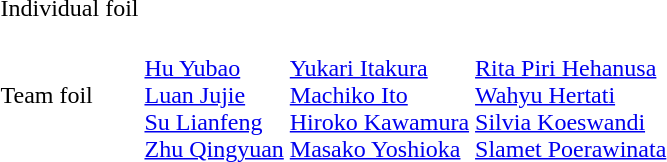<table>
<tr>
<td>Individual foil<br></td>
<td></td>
<td></td>
<td></td>
</tr>
<tr>
<td>Team foil<br></td>
<td><br><a href='#'>Hu Yubao</a><br><a href='#'>Luan Jujie</a><br><a href='#'>Su Lianfeng</a><br><a href='#'>Zhu Qingyuan</a></td>
<td><br><a href='#'>Yukari Itakura</a><br><a href='#'>Machiko Ito</a><br><a href='#'>Hiroko Kawamura</a><br><a href='#'>Masako Yoshioka</a></td>
<td><br><a href='#'>Rita Piri Hehanusa</a><br><a href='#'>Wahyu Hertati</a><br><a href='#'>Silvia Koeswandi</a><br><a href='#'>Slamet Poerawinata</a></td>
</tr>
</table>
